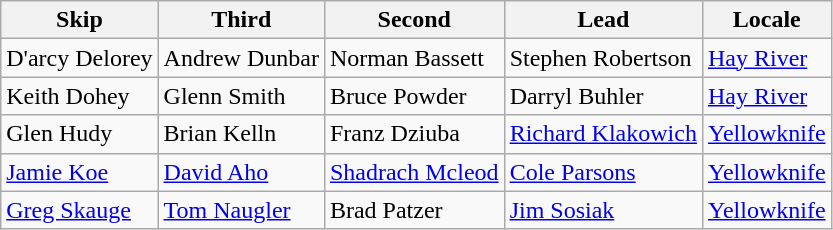<table class="wikitable">
<tr>
<th>Skip</th>
<th>Third</th>
<th>Second</th>
<th>Lead</th>
<th>Locale</th>
</tr>
<tr>
<td>D'arcy Delorey</td>
<td>Andrew Dunbar</td>
<td>Norman Bassett</td>
<td>Stephen Robertson</td>
<td><a href='#'>Hay River</a></td>
</tr>
<tr>
<td>Keith Dohey</td>
<td>Glenn Smith</td>
<td>Bruce Powder</td>
<td>Darryl Buhler</td>
<td><a href='#'>Hay River</a></td>
</tr>
<tr>
<td>Glen Hudy</td>
<td>Brian Kelln</td>
<td>Franz Dziuba</td>
<td><a href='#'>Richard Klakowich</a></td>
<td><a href='#'>Yellowknife</a></td>
</tr>
<tr>
<td><a href='#'>Jamie Koe</a></td>
<td><a href='#'>David Aho</a></td>
<td><a href='#'>Shadrach Mcleod</a></td>
<td><a href='#'>Cole Parsons</a></td>
<td><a href='#'>Yellowknife</a></td>
</tr>
<tr>
<td><a href='#'>Greg Skauge</a></td>
<td><a href='#'>Tom Naugler</a></td>
<td>Brad Patzer</td>
<td><a href='#'>Jim Sosiak</a></td>
<td><a href='#'>Yellowknife</a></td>
</tr>
</table>
